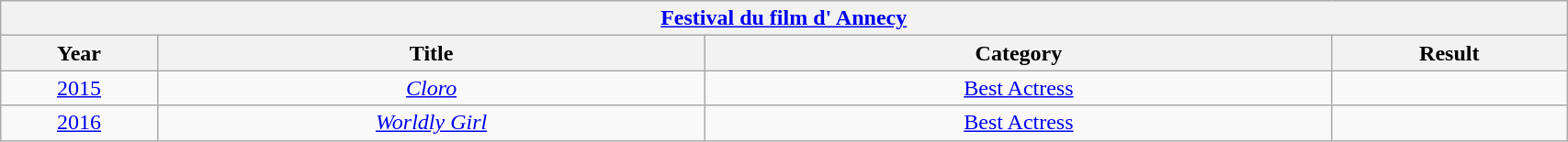<table width="90%" class="wikitable">
<tr>
<th colspan="4" align="center"><a href='#'>Festival du film d' Annecy</a></th>
</tr>
<tr>
<th width="10%">Year</th>
<th width="35%">Title</th>
<th width="40%">Category</th>
<th width="15%">Result</th>
</tr>
<tr>
<td align="center"><a href='#'>2015</a></td>
<td align="center"><em><a href='#'>Cloro</a></em></td>
<td align="center"><a href='#'>Best Actress</a></td>
<td></td>
</tr>
<tr>
<td align="center"><a href='#'>2016</a></td>
<td align="center"><em><a href='#'>Worldly Girl</a></em></td>
<td align="center"><a href='#'>Best Actress</a></td>
<td></td>
</tr>
</table>
